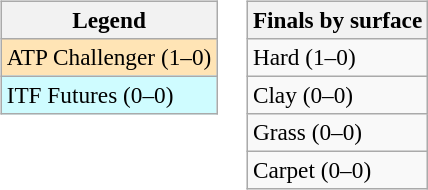<table>
<tr valign=top>
<td><br><table class=wikitable style=font-size:97%>
<tr>
<th>Legend</th>
</tr>
<tr bgcolor=moccasin>
<td>ATP Challenger (1–0)</td>
</tr>
<tr bgcolor=cffcff>
<td>ITF Futures (0–0)</td>
</tr>
</table>
</td>
<td><br><table class=wikitable style=font-size:97%>
<tr>
<th>Finals by surface</th>
</tr>
<tr>
<td>Hard (1–0)</td>
</tr>
<tr>
<td>Clay (0–0)</td>
</tr>
<tr>
<td>Grass (0–0)</td>
</tr>
<tr>
<td>Carpet (0–0)</td>
</tr>
</table>
</td>
</tr>
</table>
